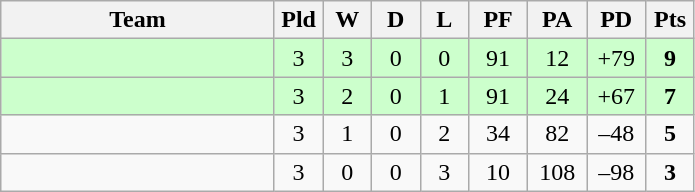<table class="wikitable" style="text-align:center;">
<tr>
<th width=175>Team</th>
<th width=25 abbr="Played">Pld</th>
<th width=25 abbr="Won">W</th>
<th width=25 abbr="Drawn">D</th>
<th width=25 abbr="Lost">L</th>
<th width=32 abbr="Points for">PF</th>
<th width=32 abbr="Points against">PA</th>
<th width=32 abbr="Points difference">PD</th>
<th width=25 abbr="Points">Pts</th>
</tr>
<tr bgcolor=ccffcc>
<td align=left></td>
<td>3</td>
<td>3</td>
<td>0</td>
<td>0</td>
<td>91</td>
<td>12</td>
<td>+79</td>
<td><strong>9</strong></td>
</tr>
<tr bgcolor=ccffcc>
<td align=left></td>
<td>3</td>
<td>2</td>
<td>0</td>
<td>1</td>
<td>91</td>
<td>24</td>
<td>+67</td>
<td><strong>7</strong></td>
</tr>
<tr>
<td align=left></td>
<td>3</td>
<td>1</td>
<td>0</td>
<td>2</td>
<td>34</td>
<td>82</td>
<td>–48</td>
<td><strong>5</strong></td>
</tr>
<tr>
<td align=left></td>
<td>3</td>
<td>0</td>
<td>0</td>
<td>3</td>
<td>10</td>
<td>108</td>
<td>–98</td>
<td><strong>3</strong></td>
</tr>
</table>
